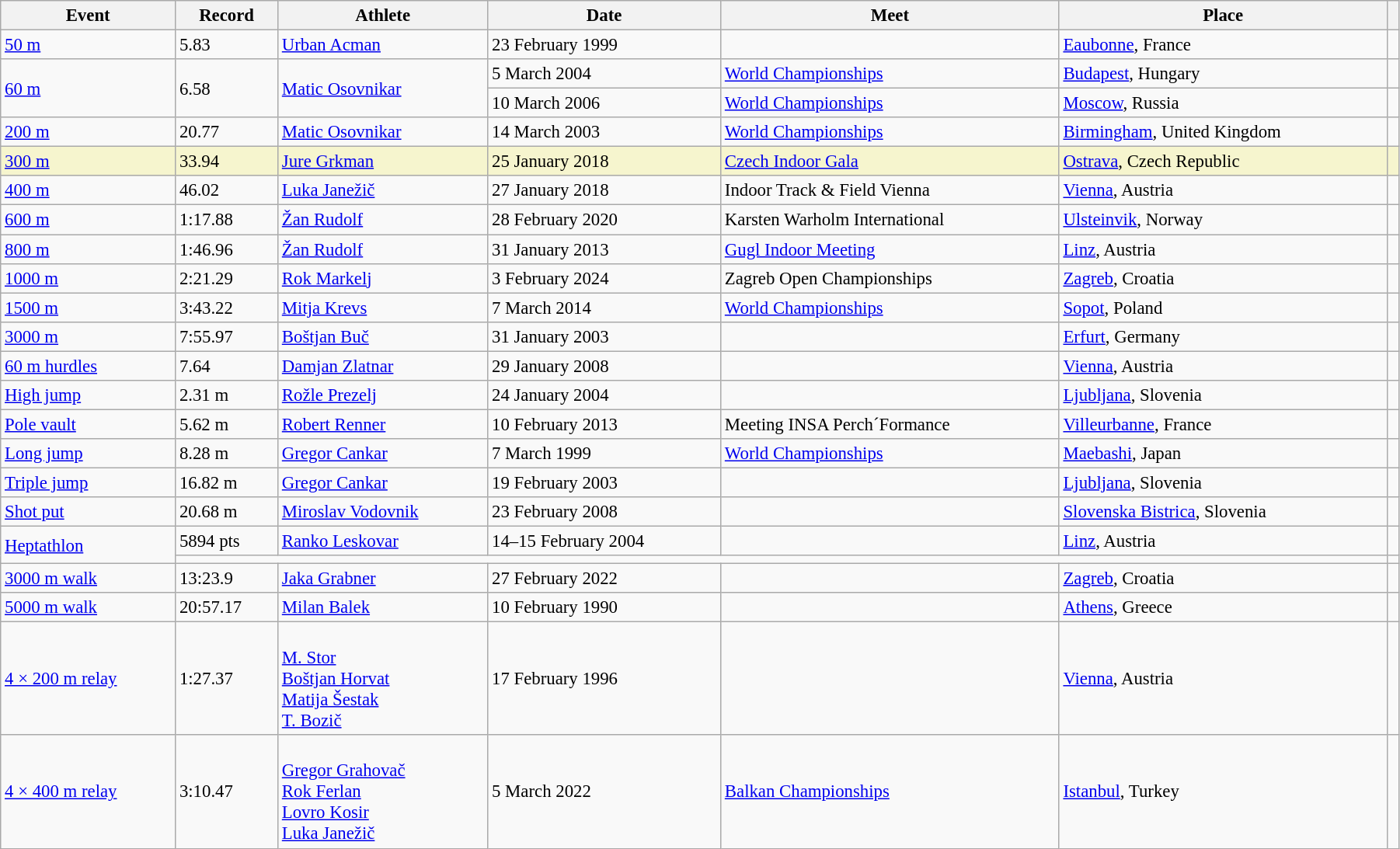<table class="wikitable" style="font-size:95%; width: 95%;">
<tr>
<th>Event</th>
<th>Record</th>
<th>Athlete</th>
<th>Date</th>
<th>Meet</th>
<th>Place</th>
<th></th>
</tr>
<tr>
<td><a href='#'>50 m</a></td>
<td>5.83</td>
<td><a href='#'>Urban Acman</a></td>
<td>23 February 1999</td>
<td></td>
<td><a href='#'>Eaubonne</a>, France</td>
<td></td>
</tr>
<tr>
<td rowspan=2><a href='#'>60 m</a></td>
<td rowspan=2>6.58</td>
<td rowspan=2><a href='#'>Matic Osovnikar</a></td>
<td>5 March 2004</td>
<td><a href='#'>World Championships</a></td>
<td><a href='#'>Budapest</a>, Hungary</td>
<td></td>
</tr>
<tr>
<td>10 March 2006</td>
<td><a href='#'>World Championships</a></td>
<td><a href='#'>Moscow</a>, Russia</td>
<td></td>
</tr>
<tr>
<td><a href='#'>200 m</a></td>
<td>20.77</td>
<td><a href='#'>Matic Osovnikar</a></td>
<td>14 March 2003</td>
<td><a href='#'>World Championships</a></td>
<td><a href='#'>Birmingham</a>, United Kingdom</td>
<td></td>
</tr>
<tr style="background:#f6F5CE;">
<td><a href='#'>300 m</a></td>
<td>33.94</td>
<td><a href='#'>Jure Grkman</a></td>
<td>25 January 2018</td>
<td><a href='#'>Czech Indoor Gala</a></td>
<td><a href='#'>Ostrava</a>, Czech Republic</td>
<td></td>
</tr>
<tr>
<td><a href='#'>400 m</a></td>
<td>46.02</td>
<td><a href='#'>Luka Janežič</a></td>
<td>27 January 2018</td>
<td>Indoor Track & Field Vienna</td>
<td><a href='#'>Vienna</a>, Austria</td>
<td></td>
</tr>
<tr>
<td><a href='#'>600 m</a></td>
<td>1:17.88</td>
<td><a href='#'>Žan Rudolf</a></td>
<td>28 February 2020</td>
<td>Karsten Warholm International</td>
<td><a href='#'>Ulsteinvik</a>, Norway</td>
<td></td>
</tr>
<tr>
<td><a href='#'>800 m</a></td>
<td>1:46.96</td>
<td><a href='#'>Žan Rudolf</a></td>
<td>31 January 2013</td>
<td><a href='#'>Gugl Indoor Meeting</a></td>
<td><a href='#'>Linz</a>, Austria</td>
<td></td>
</tr>
<tr>
<td><a href='#'>1000 m</a></td>
<td>2:21.29</td>
<td><a href='#'>Rok Markelj</a></td>
<td>3 February 2024</td>
<td>Zagreb Open Championships</td>
<td><a href='#'>Zagreb</a>, Croatia</td>
<td></td>
</tr>
<tr>
<td><a href='#'>1500 m</a></td>
<td>3:43.22</td>
<td><a href='#'>Mitja Krevs</a></td>
<td>7 March 2014</td>
<td><a href='#'>World Championships</a></td>
<td><a href='#'>Sopot</a>, Poland</td>
<td></td>
</tr>
<tr>
<td><a href='#'>3000 m</a></td>
<td>7:55.97</td>
<td><a href='#'>Boštjan Buč</a></td>
<td>31 January 2003</td>
<td></td>
<td><a href='#'>Erfurt</a>, Germany</td>
<td></td>
</tr>
<tr>
<td><a href='#'>60 m hurdles</a></td>
<td>7.64</td>
<td><a href='#'>Damjan Zlatnar</a></td>
<td>29 January 2008</td>
<td></td>
<td><a href='#'>Vienna</a>, Austria</td>
<td></td>
</tr>
<tr>
<td><a href='#'>High jump</a></td>
<td>2.31 m</td>
<td><a href='#'>Rožle Prezelj</a></td>
<td>24 January 2004</td>
<td></td>
<td><a href='#'>Ljubljana</a>, Slovenia</td>
<td></td>
</tr>
<tr>
<td><a href='#'>Pole vault</a></td>
<td>5.62 m</td>
<td><a href='#'>Robert Renner</a></td>
<td>10 February 2013</td>
<td>Meeting INSA Perch´Formance</td>
<td><a href='#'>Villeurbanne</a>, France</td>
<td></td>
</tr>
<tr>
<td><a href='#'>Long jump</a></td>
<td>8.28 m</td>
<td><a href='#'>Gregor Cankar</a></td>
<td>7 March 1999</td>
<td><a href='#'>World Championships</a></td>
<td><a href='#'>Maebashi</a>, Japan</td>
<td></td>
</tr>
<tr>
<td><a href='#'>Triple jump</a></td>
<td>16.82 m</td>
<td><a href='#'>Gregor Cankar</a></td>
<td>19 February 2003</td>
<td></td>
<td><a href='#'>Ljubljana</a>, Slovenia</td>
<td></td>
</tr>
<tr>
<td><a href='#'>Shot put</a></td>
<td>20.68 m</td>
<td><a href='#'>Miroslav Vodovnik</a></td>
<td>23 February 2008</td>
<td></td>
<td><a href='#'>Slovenska Bistrica</a>, Slovenia</td>
<td></td>
</tr>
<tr>
<td rowspan=2><a href='#'>Heptathlon</a></td>
<td>5894 pts</td>
<td><a href='#'>Ranko Leskovar</a></td>
<td>14–15 February 2004</td>
<td></td>
<td><a href='#'>Linz</a>, Austria</td>
<td></td>
</tr>
<tr>
<td colspan=5></td>
<td></td>
</tr>
<tr>
<td><a href='#'>3000 m walk</a></td>
<td>13:23.9</td>
<td><a href='#'>Jaka Grabner</a></td>
<td>27 February 2022</td>
<td></td>
<td><a href='#'>Zagreb</a>, Croatia</td>
<td></td>
</tr>
<tr>
<td><a href='#'>5000 m walk</a></td>
<td>20:57.17</td>
<td><a href='#'>Milan Balek</a></td>
<td>10 February 1990</td>
<td></td>
<td><a href='#'>Athens</a>, Greece</td>
<td></td>
</tr>
<tr>
<td><a href='#'>4 × 200 m relay</a></td>
<td>1:27.37</td>
<td><br><a href='#'>M. Stor</a><br><a href='#'>Boštjan Horvat</a><br><a href='#'>Matija Šestak</a><br><a href='#'>T. Bozič</a></td>
<td>17 February 1996</td>
<td></td>
<td><a href='#'>Vienna</a>, Austria</td>
<td></td>
</tr>
<tr>
<td><a href='#'>4 × 400 m relay</a></td>
<td>3:10.47</td>
<td><br><a href='#'>Gregor Grahovač</a><br><a href='#'>Rok Ferlan</a><br><a href='#'>Lovro Kosir</a><br><a href='#'>Luka Janežič</a></td>
<td>5 March 2022</td>
<td><a href='#'>Balkan Championships</a></td>
<td><a href='#'>Istanbul</a>, Turkey</td>
<td></td>
</tr>
</table>
